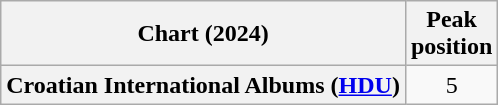<table class="wikitable sortable plainrowheaders" style="text-align:center">
<tr>
<th scope="col">Chart (2024)</th>
<th scope="col">Peak<br>position</th>
</tr>
<tr>
<th scope="row">Croatian International Albums (<a href='#'>HDU</a>)</th>
<td>5</td>
</tr>
</table>
